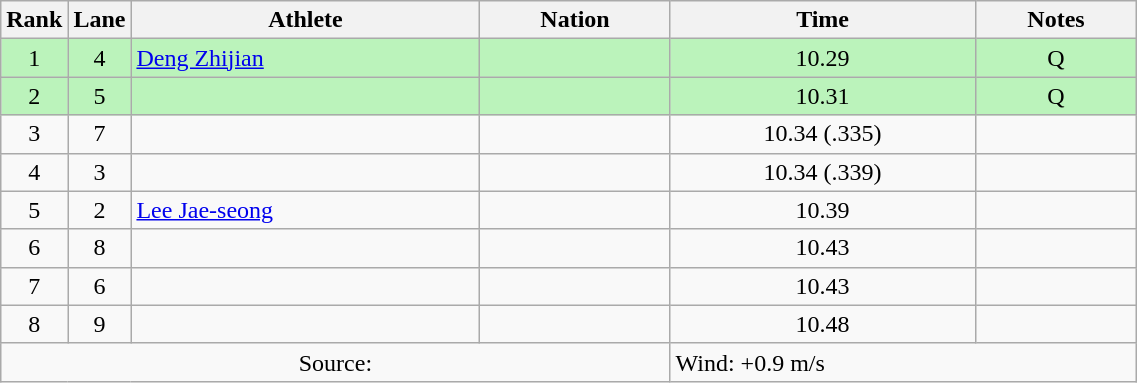<table class="wikitable sortable" style="text-align:center;width: 60%;">
<tr>
<th scope="col" style="width: 10px;">Rank</th>
<th scope="col" style="width: 10px;">Lane</th>
<th scope="col">Athlete</th>
<th scope="col">Nation</th>
<th scope="col">Time</th>
<th scope="col">Notes</th>
</tr>
<tr bgcolor=bbf3bb>
<td>1</td>
<td>4</td>
<td align=left><a href='#'>Deng Zhijian</a></td>
<td align=left></td>
<td>10.29</td>
<td>Q</td>
</tr>
<tr bgcolor=bbf3bb>
<td>2</td>
<td>5</td>
<td align=left></td>
<td align=left></td>
<td>10.31</td>
<td>Q</td>
</tr>
<tr>
<td>3</td>
<td>7</td>
<td align=left></td>
<td align=left></td>
<td>10.34 (.335)</td>
<td></td>
</tr>
<tr>
<td>4</td>
<td>3</td>
<td align=left></td>
<td align=left></td>
<td>10.34 (.339)</td>
<td></td>
</tr>
<tr>
<td>5</td>
<td>2</td>
<td align=left><a href='#'>Lee Jae-seong</a></td>
<td align=left></td>
<td>10.39</td>
<td></td>
</tr>
<tr>
<td>6</td>
<td>8</td>
<td align=left></td>
<td align=left></td>
<td>10.43</td>
<td></td>
</tr>
<tr>
<td>7</td>
<td>6</td>
<td align=left></td>
<td align=left></td>
<td>10.43</td>
<td></td>
</tr>
<tr>
<td>8</td>
<td>9</td>
<td align=left></td>
<td align=left></td>
<td>10.48</td>
<td></td>
</tr>
<tr class="sortbottom">
<td colspan="4">Source:</td>
<td colspan="2" style="text-align:left;">Wind: +0.9 m/s</td>
</tr>
</table>
